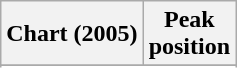<table class="wikitable sortable">
<tr>
<th>Chart (2005)</th>
<th>Peak<br>position</th>
</tr>
<tr>
</tr>
<tr>
</tr>
<tr>
</tr>
<tr>
</tr>
<tr>
</tr>
<tr>
</tr>
<tr>
</tr>
<tr>
</tr>
<tr>
</tr>
<tr>
</tr>
<tr>
</tr>
<tr>
</tr>
<tr>
</tr>
<tr>
</tr>
<tr>
</tr>
</table>
